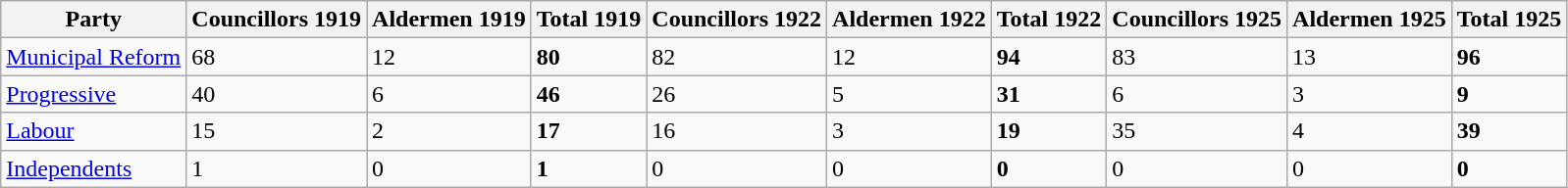<table class="wikitable" border="1">
<tr>
<th>Party</th>
<th>Councillors 1919</th>
<th>Aldermen 1919</th>
<th>Total 1919</th>
<th>Councillors 1922</th>
<th>Aldermen 1922</th>
<th>Total 1922</th>
<th>Councillors 1925</th>
<th>Aldermen 1925</th>
<th>Total 1925</th>
</tr>
<tr>
<td><a href='#'>Municipal Reform</a></td>
<td>68</td>
<td>12</td>
<td><strong>80</strong></td>
<td>82</td>
<td>12</td>
<td><strong>94</strong></td>
<td>83</td>
<td>13</td>
<td><strong>96</strong></td>
</tr>
<tr>
<td><a href='#'>Progressive</a></td>
<td>40</td>
<td>6</td>
<td><strong>46</strong></td>
<td>26</td>
<td>5</td>
<td><strong>31</strong></td>
<td>6</td>
<td>3</td>
<td><strong>9</strong></td>
</tr>
<tr>
<td><a href='#'>Labour</a></td>
<td>15</td>
<td>2</td>
<td><strong>17</strong></td>
<td>16</td>
<td>3</td>
<td><strong>19</strong></td>
<td>35</td>
<td>4</td>
<td><strong>39</strong></td>
</tr>
<tr>
<td><a href='#'>Independents</a></td>
<td>1</td>
<td>0</td>
<td><strong>1</strong></td>
<td>0</td>
<td>0</td>
<td><strong>0</strong></td>
<td>0</td>
<td>0</td>
<td><strong>0</strong></td>
</tr>
</table>
